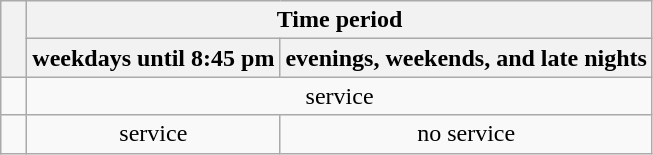<table class="wikitable">
<tr>
<th rowspan=2> </th>
<th colspan="2">Time period</th>
</tr>
<tr>
<th>weekdays until 8:45 pm</th>
<th>evenings, weekends, and late nights</th>
</tr>
<tr>
<td width=10></td>
<td align=center colspan=2>service</td>
</tr>
<tr>
<td></td>
<td align=center>service</td>
<td align=center>no service</td>
</tr>
</table>
